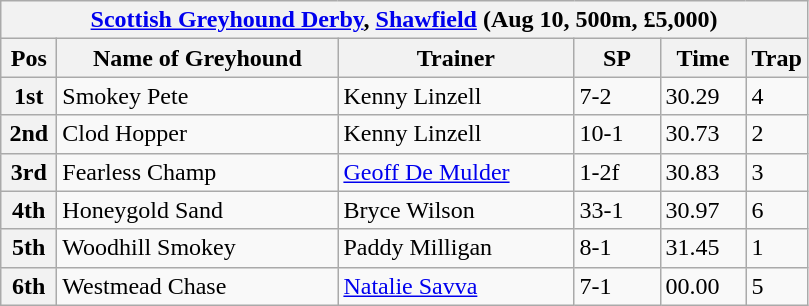<table class="wikitable">
<tr>
<th colspan="6"><a href='#'>Scottish Greyhound Derby</a>, <a href='#'>Shawfield</a> (Aug 10, 500m, £5,000)</th>
</tr>
<tr>
<th width=30>Pos</th>
<th width=180>Name of Greyhound</th>
<th width=150>Trainer</th>
<th width=50>SP</th>
<th width=50>Time</th>
<th width=30>Trap</th>
</tr>
<tr>
<th>1st</th>
<td>Smokey Pete</td>
<td>Kenny Linzell</td>
<td>7-2</td>
<td>30.29</td>
<td>4</td>
</tr>
<tr>
<th>2nd</th>
<td>Clod Hopper</td>
<td>Kenny Linzell</td>
<td>10-1</td>
<td>30.73</td>
<td>2</td>
</tr>
<tr>
<th>3rd</th>
<td>Fearless Champ</td>
<td><a href='#'>Geoff De Mulder</a></td>
<td>1-2f</td>
<td>30.83</td>
<td>3</td>
</tr>
<tr>
<th>4th</th>
<td>Honeygold Sand</td>
<td>Bryce Wilson</td>
<td>33-1</td>
<td>30.97</td>
<td>6</td>
</tr>
<tr>
<th>5th</th>
<td>Woodhill Smokey</td>
<td>Paddy Milligan</td>
<td>8-1</td>
<td>31.45</td>
<td>1</td>
</tr>
<tr>
<th>6th</th>
<td>Westmead Chase</td>
<td><a href='#'>Natalie Savva</a></td>
<td>7-1</td>
<td>00.00</td>
<td>5</td>
</tr>
</table>
